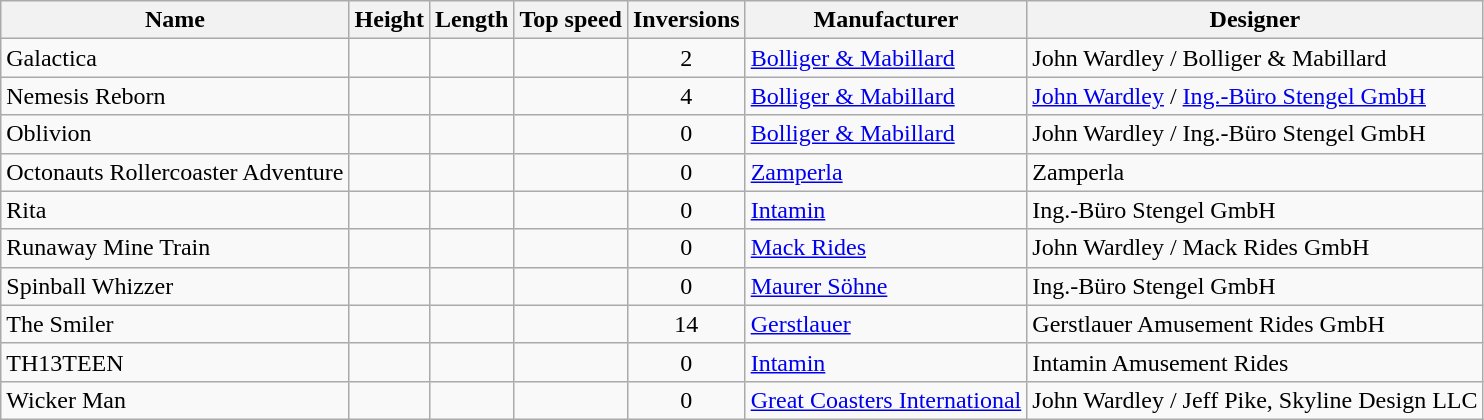<table class="wikitable sortable mw-collapsible">
<tr>
<th>Name</th>
<th data-sort-type=number>Height</th>
<th data-sort-type=number>Length</th>
<th data-sort-type=number>Top speed</th>
<th>Inversions</th>
<th>Manufacturer</th>
<th>Designer</th>
</tr>
<tr>
<td>Galactica</td>
<td></td>
<td></td>
<td></td>
<td style="text-align: center;">2</td>
<td><a href='#'>Bolliger & Mabillard</a></td>
<td>John Wardley / Bolliger & Mabillard</td>
</tr>
<tr>
<td>Nemesis Reborn</td>
<td></td>
<td></td>
<td></td>
<td style="text-align: center;">4</td>
<td><a href='#'>Bolliger & Mabillard</a></td>
<td><a href='#'>John Wardley</a> / <a href='#'>Ing.-Büro Stengel GmbH</a></td>
</tr>
<tr>
<td>Oblivion</td>
<td></td>
<td></td>
<td></td>
<td style="text-align: center;">0</td>
<td><a href='#'>Bolliger & Mabillard</a></td>
<td>John Wardley / Ing.-Büro Stengel GmbH</td>
</tr>
<tr>
<td>Octonauts Rollercoaster Adventure</td>
<td></td>
<td></td>
<td></td>
<td style="text-align: center;">0</td>
<td><a href='#'>Zamperla</a></td>
<td>Zamperla</td>
</tr>
<tr>
<td>Rita</td>
<td></td>
<td></td>
<td></td>
<td style="text-align: center;">0</td>
<td><a href='#'>Intamin</a></td>
<td>Ing.-Büro Stengel GmbH</td>
</tr>
<tr>
<td>Runaway Mine Train</td>
<td></td>
<td></td>
<td></td>
<td style="text-align: center;">0</td>
<td><a href='#'>Mack Rides</a></td>
<td>John Wardley / Mack Rides GmbH</td>
</tr>
<tr>
<td>Spinball Whizzer</td>
<td></td>
<td></td>
<td></td>
<td style="text-align: center;">0</td>
<td><a href='#'>Maurer Söhne</a></td>
<td>Ing.-Büro Stengel GmbH</td>
</tr>
<tr>
<td>The Smiler</td>
<td></td>
<td></td>
<td></td>
<td style="text-align: center;">14</td>
<td><a href='#'>Gerstlauer</a></td>
<td>Gerstlauer Amusement Rides GmbH</td>
</tr>
<tr>
<td>TH13TEEN</td>
<td></td>
<td></td>
<td></td>
<td style="text-align: center;">0</td>
<td><a href='#'>Intamin</a></td>
<td>Intamin Amusement Rides</td>
</tr>
<tr>
<td>Wicker Man</td>
<td></td>
<td></td>
<td></td>
<td style="text-align: center;">0</td>
<td><a href='#'>Great Coasters International</a></td>
<td>John Wardley / Jeff Pike, Skyline Design LLC</td>
</tr>
</table>
